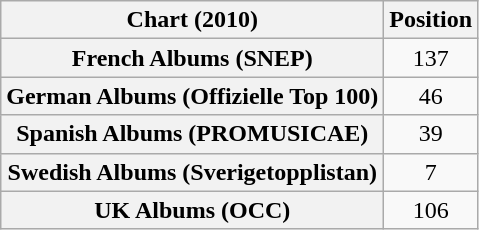<table class="wikitable plainrowheaders" style="text-align:center">
<tr>
<th scope="col">Chart (2010)</th>
<th scope="col">Position</th>
</tr>
<tr>
<th scope="row">French Albums (SNEP)</th>
<td>137</td>
</tr>
<tr>
<th scope="row">German Albums (Offizielle Top 100)</th>
<td>46</td>
</tr>
<tr>
<th scope="row">Spanish Albums (PROMUSICAE)</th>
<td>39</td>
</tr>
<tr>
<th scope="row">Swedish Albums (Sverigetopplistan)</th>
<td>7</td>
</tr>
<tr>
<th scope="row">UK Albums (OCC)</th>
<td>106</td>
</tr>
</table>
